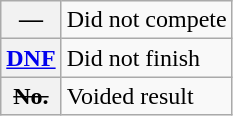<table class="wikitable">
<tr>
<th scope="row">—</th>
<td>Did not compete</td>
</tr>
<tr>
<th scope="row"><a href='#'>DNF</a></th>
<td>Did not finish</td>
</tr>
<tr>
<th scope="row"><del>No.</del></th>
<td>Voided result</td>
</tr>
</table>
